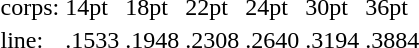<table style="margin-left:40px;">
<tr>
<td>corps:</td>
<td>14pt</td>
<td>18pt</td>
<td>22pt</td>
<td>24pt</td>
<td>30pt</td>
<td>36pt</td>
</tr>
<tr>
<td>line:</td>
<td>.1533</td>
<td>.1948</td>
<td>.2308</td>
<td>.2640</td>
<td>.3194</td>
<td>.3884</td>
</tr>
</table>
